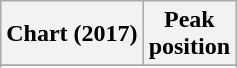<table class="wikitable sortable plainrowheaders" style="text-align:center;">
<tr>
<th scope="col">Chart (2017)</th>
<th scope="col">Peak<br>position</th>
</tr>
<tr>
</tr>
<tr>
</tr>
<tr>
</tr>
<tr>
</tr>
<tr>
</tr>
<tr>
</tr>
<tr>
</tr>
<tr>
</tr>
</table>
